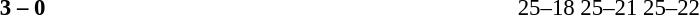<table width=100% cellspacing=1>
<tr>
<th width=20%></th>
<th width=12%></th>
<th width=20%></th>
<th width=33%></th>
<td></td>
</tr>
<tr style=font-size:95%>
<td align=right><strong></strong></td>
<td align=center><strong>3 – 0</strong></td>
<td></td>
<td>25–18 25–21 25–22</td>
</tr>
</table>
